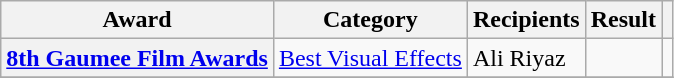<table class="wikitable plainrowheaders sortable">
<tr>
<th scope="col">Award</th>
<th scope="col">Category</th>
<th scope="col">Recipients</th>
<th scope="col">Result</th>
<th scope="col" class="unsortable"></th>
</tr>
<tr>
<th scope="row"><a href='#'>8th Gaumee Film Awards</a></th>
<td><a href='#'>Best Visual Effects</a></td>
<td>Ali Riyaz</td>
<td></td>
<td style="text-align:center;"></td>
</tr>
<tr>
</tr>
</table>
